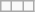<table class="wikitable">
<tr>
<td style="text-align:center;"></td>
<td style="text-align:center;"></td>
<td style="text-align:center;"></td>
</tr>
</table>
